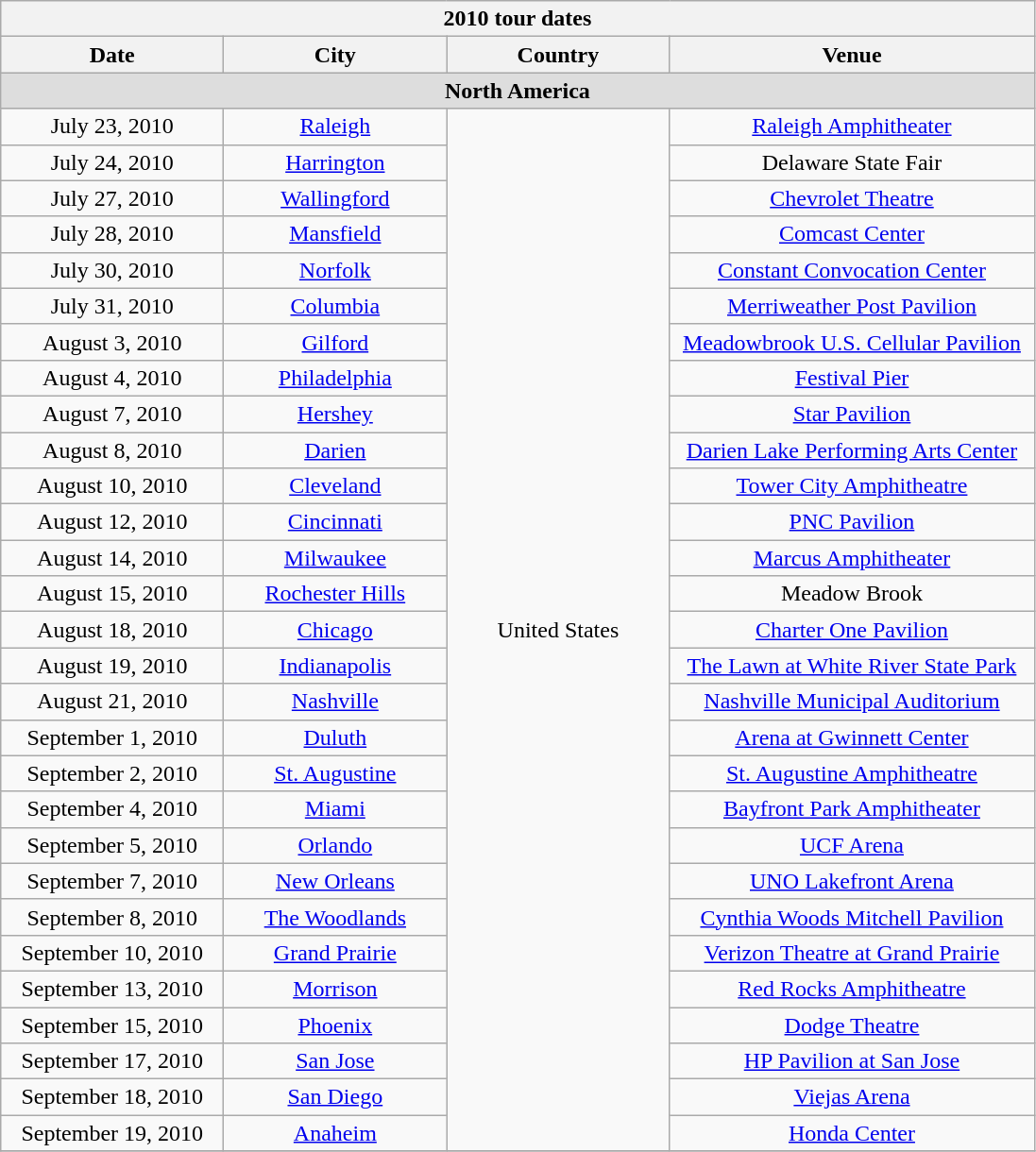<table class="wikitable collapsible collapsed" style="text-align:center;">
<tr>
<th colspan="4" width="700">2010 tour dates</th>
</tr>
<tr>
<th width="150">Date</th>
<th width="150">City</th>
<th width="150">Country</th>
<th width="250">Venue</th>
</tr>
<tr bgcolor="#DDDDDD">
<td colspan="4"><strong>North America</strong></td>
</tr>
<tr>
<td>July 23, 2010</td>
<td><a href='#'>Raleigh</a></td>
<td rowspan="29">United States</td>
<td><a href='#'>Raleigh Amphitheater</a></td>
</tr>
<tr>
<td>July 24, 2010</td>
<td><a href='#'>Harrington</a></td>
<td>Delaware State Fair</td>
</tr>
<tr>
<td>July 27, 2010</td>
<td><a href='#'>Wallingford</a></td>
<td><a href='#'>Chevrolet Theatre</a></td>
</tr>
<tr>
<td>July 28, 2010</td>
<td><a href='#'>Mansfield</a></td>
<td><a href='#'>Comcast Center</a></td>
</tr>
<tr>
<td>July 30, 2010</td>
<td><a href='#'>Norfolk</a></td>
<td><a href='#'>Constant Convocation Center</a></td>
</tr>
<tr>
<td>July 31, 2010</td>
<td><a href='#'>Columbia</a></td>
<td><a href='#'>Merriweather Post Pavilion</a></td>
</tr>
<tr>
<td>August 3, 2010</td>
<td><a href='#'>Gilford</a></td>
<td><a href='#'>Meadowbrook U.S. Cellular Pavilion</a></td>
</tr>
<tr>
<td>August 4, 2010</td>
<td><a href='#'>Philadelphia</a></td>
<td><a href='#'>Festival Pier</a></td>
</tr>
<tr>
<td>August 7, 2010</td>
<td><a href='#'>Hershey</a></td>
<td><a href='#'>Star Pavilion</a></td>
</tr>
<tr>
<td>August 8, 2010</td>
<td><a href='#'>Darien</a></td>
<td><a href='#'>Darien Lake Performing Arts Center</a></td>
</tr>
<tr>
<td>August 10, 2010</td>
<td><a href='#'>Cleveland</a></td>
<td><a href='#'>Tower City Amphitheatre</a></td>
</tr>
<tr>
<td>August 12, 2010</td>
<td><a href='#'>Cincinnati</a></td>
<td><a href='#'>PNC Pavilion</a></td>
</tr>
<tr>
<td>August 14, 2010</td>
<td><a href='#'>Milwaukee</a></td>
<td><a href='#'>Marcus Amphitheater</a></td>
</tr>
<tr>
<td>August 15, 2010</td>
<td><a href='#'>Rochester Hills</a></td>
<td>Meadow Brook</td>
</tr>
<tr>
<td>August 18, 2010</td>
<td><a href='#'>Chicago</a></td>
<td><a href='#'>Charter One Pavilion</a></td>
</tr>
<tr>
<td>August 19, 2010</td>
<td><a href='#'>Indianapolis</a></td>
<td><a href='#'>The Lawn at White River State Park</a></td>
</tr>
<tr>
<td>August 21, 2010</td>
<td><a href='#'>Nashville</a></td>
<td><a href='#'>Nashville Municipal Auditorium</a></td>
</tr>
<tr>
<td>September 1, 2010</td>
<td><a href='#'>Duluth</a></td>
<td><a href='#'>Arena at Gwinnett Center</a></td>
</tr>
<tr>
<td align="center">September 2, 2010</td>
<td align="center"><a href='#'>St. Augustine</a></td>
<td align="center"><a href='#'>St. Augustine Amphitheatre</a></td>
</tr>
<tr>
<td>September 4, 2010</td>
<td><a href='#'>Miami</a></td>
<td><a href='#'>Bayfront Park Amphitheater</a></td>
</tr>
<tr>
<td>September 5, 2010</td>
<td><a href='#'>Orlando</a></td>
<td><a href='#'>UCF Arena</a></td>
</tr>
<tr>
<td>September 7, 2010</td>
<td><a href='#'>New Orleans</a></td>
<td><a href='#'>UNO Lakefront Arena</a></td>
</tr>
<tr>
<td>September 8, 2010</td>
<td><a href='#'>The Woodlands</a></td>
<td><a href='#'>Cynthia Woods Mitchell Pavilion</a></td>
</tr>
<tr>
<td>September 10, 2010</td>
<td><a href='#'>Grand Prairie</a></td>
<td><a href='#'>Verizon Theatre at Grand Prairie</a></td>
</tr>
<tr>
<td>September 13, 2010</td>
<td><a href='#'>Morrison</a></td>
<td><a href='#'>Red Rocks Amphitheatre</a></td>
</tr>
<tr>
<td>September 15, 2010</td>
<td><a href='#'>Phoenix</a></td>
<td><a href='#'>Dodge Theatre</a></td>
</tr>
<tr>
<td>September 17, 2010</td>
<td><a href='#'>San Jose</a></td>
<td><a href='#'>HP Pavilion at San Jose</a></td>
</tr>
<tr>
<td align="center">September 18, 2010</td>
<td align="center"><a href='#'>San Diego</a></td>
<td align="center"><a href='#'>Viejas Arena</a></td>
</tr>
<tr>
<td align="center">September 19, 2010</td>
<td align="center"><a href='#'>Anaheim</a></td>
<td align="center"><a href='#'>Honda Center</a></td>
</tr>
<tr>
</tr>
</table>
